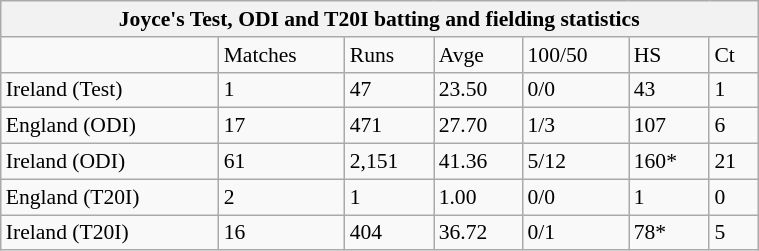<table class="wikitable" style="float: left; margin: 0 auto; pad:.5em; width: 40%; font-size: 90%;" cellspacing="5">
<tr>
<th colspan="7"><strong>Joyce's Test, ODI and T20I batting and fielding statistics</strong></th>
</tr>
<tr>
<td> </td>
<td>Matches</td>
<td>Runs</td>
<td>Avge</td>
<td>100/50</td>
<td>HS</td>
<td>Ct</td>
</tr>
<tr>
<td>Ireland (Test)</td>
<td>1</td>
<td>47</td>
<td>23.50</td>
<td>0/0</td>
<td>43</td>
<td>1</td>
</tr>
<tr>
<td>England (ODI)</td>
<td>17</td>
<td>471</td>
<td>27.70</td>
<td>1/3</td>
<td>107</td>
<td>6</td>
</tr>
<tr>
<td>Ireland (ODI)</td>
<td>61</td>
<td>2,151</td>
<td>41.36</td>
<td>5/12</td>
<td>160*</td>
<td>21</td>
</tr>
<tr>
<td>England (T20I)</td>
<td>2</td>
<td>1</td>
<td>1.00</td>
<td>0/0</td>
<td>1</td>
<td>0</td>
</tr>
<tr>
<td>Ireland (T20I)</td>
<td>16</td>
<td>404</td>
<td>36.72</td>
<td>0/1</td>
<td>78*</td>
<td>5</td>
</tr>
</table>
